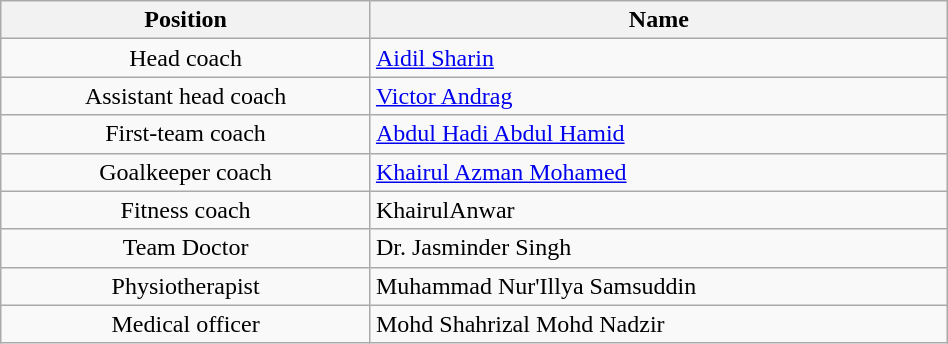<table class="wikitable" style="text-align:center;width:50%;">
<tr>
<th>Position</th>
<th>Name</th>
</tr>
<tr>
<td>Head coach</td>
<td align=left> <a href='#'>Aidil Sharin</a></td>
</tr>
<tr>
<td>Assistant head coach</td>
<td align=left> <a href='#'>Victor Andrag</a></td>
</tr>
<tr>
<td>First-team coach</td>
<td align=left> <a href='#'>Abdul Hadi Abdul Hamid</a></td>
</tr>
<tr>
<td>Goalkeeper coach</td>
<td align=left> <a href='#'>Khairul Azman Mohamed</a></td>
</tr>
<tr>
<td>Fitness coach</td>
<td align=left> KhairulAnwar</td>
</tr>
<tr>
<td>Team Doctor</td>
<td align=left> Dr. Jasminder Singh</td>
</tr>
<tr>
<td>Physiotherapist</td>
<td align=left> Muhammad Nur'Illya Samsuddin</td>
</tr>
<tr>
<td>Medical officer</td>
<td align=left> Mohd Shahrizal Mohd Nadzir</td>
</tr>
</table>
